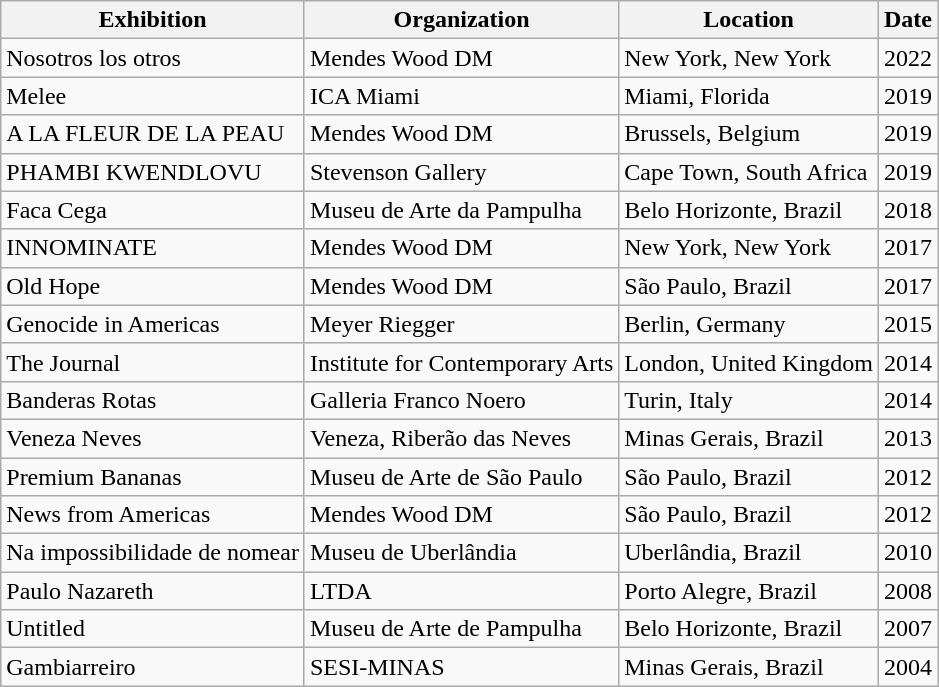<table class="wikitable">
<tr>
<th>Exhibition</th>
<th>Organization</th>
<th>Location</th>
<th>Date</th>
</tr>
<tr>
<td>Nosotros los otros</td>
<td>Mendes Wood DM</td>
<td>New York, New York</td>
<td>2022</td>
</tr>
<tr>
<td>Melee</td>
<td>ICA Miami</td>
<td>Miami, Florida</td>
<td>2019</td>
</tr>
<tr>
<td>A LA FLEUR DE LA PEAU</td>
<td>Mendes Wood DM</td>
<td>Brussels, Belgium</td>
<td>2019</td>
</tr>
<tr>
<td>PHAMBI KWENDLOVU</td>
<td>Stevenson Gallery</td>
<td>Cape Town, South Africa</td>
<td>2019</td>
</tr>
<tr>
<td>Faca Cega</td>
<td>Museu de Arte da Pampulha</td>
<td>Belo Horizonte, Brazil</td>
<td>2018</td>
</tr>
<tr>
<td>INNOMINATE</td>
<td>Mendes Wood DM</td>
<td>New York, New York</td>
<td>2017</td>
</tr>
<tr>
<td>Old Hope</td>
<td>Mendes Wood DM</td>
<td>São Paulo, Brazil</td>
<td>2017</td>
</tr>
<tr>
<td>Genocide in Americas</td>
<td>Meyer Riegger</td>
<td>Berlin, Germany</td>
<td>2015</td>
</tr>
<tr>
<td>The Journal</td>
<td>Institute for Contemporary Arts</td>
<td>London, United Kingdom</td>
<td>2014</td>
</tr>
<tr>
<td>Banderas Rotas</td>
<td>Galleria Franco Noero</td>
<td>Turin, Italy</td>
<td>2014</td>
</tr>
<tr>
<td>Veneza Neves</td>
<td>Veneza, Riberão das Neves</td>
<td>Minas Gerais, Brazil</td>
<td>2013</td>
</tr>
<tr>
<td>Premium Bananas</td>
<td>Museu de Arte de São Paulo</td>
<td>São Paulo, Brazil</td>
<td>2012</td>
</tr>
<tr>
<td>News from Americas</td>
<td>Mendes Wood DM</td>
<td>São Paulo, Brazil</td>
<td>2012</td>
</tr>
<tr>
<td>Na impossibilidade de nomear</td>
<td>Museu de Uberlândia</td>
<td>Uberlândia, Brazil</td>
<td>2010</td>
</tr>
<tr>
<td>Paulo Nazareth</td>
<td>LTDA</td>
<td>Porto Alegre, Brazil</td>
<td>2008</td>
</tr>
<tr>
<td>Untitled</td>
<td>Museu de Arte de Pampulha</td>
<td>Belo Horizonte, Brazil</td>
<td>2007</td>
</tr>
<tr>
<td>Gambiarreiro</td>
<td>SESI-MINAS</td>
<td>Minas Gerais, Brazil</td>
<td>2004</td>
</tr>
</table>
